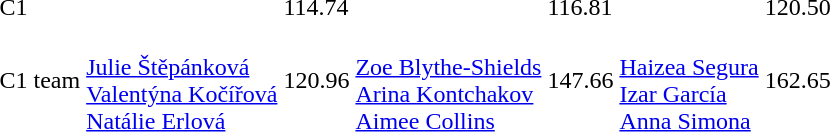<table>
<tr>
<td>C1</td>
<td></td>
<td>114.74</td>
<td></td>
<td>116.81</td>
<td></td>
<td>120.50</td>
</tr>
<tr>
<td>C1 team</td>
<td><br><a href='#'>Julie Štěpánková</a><br><a href='#'>Valentýna Kočířová</a><br><a href='#'>Natálie Erlová</a></td>
<td>120.96</td>
<td><br><a href='#'>Zoe Blythe-Shields</a><br><a href='#'>Arina Kontchakov</a><br><a href='#'>Aimee Collins</a></td>
<td>147.66</td>
<td><br><a href='#'>Haizea Segura</a><br><a href='#'>Izar García</a><br><a href='#'>Anna Simona</a></td>
<td>162.65</td>
</tr>
</table>
